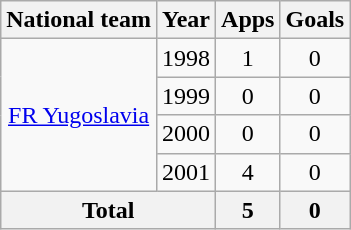<table class="wikitable" style="text-align:center">
<tr>
<th>National team</th>
<th>Year</th>
<th>Apps</th>
<th>Goals</th>
</tr>
<tr>
<td rowspan="4" style="vertical-align:center"><a href='#'>FR Yugoslavia</a></td>
<td>1998</td>
<td>1</td>
<td>0</td>
</tr>
<tr>
<td>1999</td>
<td>0</td>
<td>0</td>
</tr>
<tr>
<td>2000</td>
<td>0</td>
<td>0</td>
</tr>
<tr>
<td>2001</td>
<td>4</td>
<td>0</td>
</tr>
<tr>
<th colspan="2">Total</th>
<th>5</th>
<th>0</th>
</tr>
</table>
